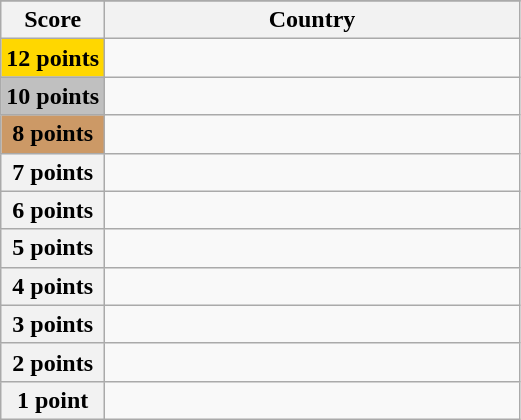<table class="wikitable">
<tr>
</tr>
<tr>
<th scope="col" width="20%">Score</th>
<th scope="col">Country</th>
</tr>
<tr>
<th scope="row" style="background:gold">12 points</th>
<td></td>
</tr>
<tr>
<th scope="row" style="background:silver">10 points</th>
<td></td>
</tr>
<tr>
<th scope="row" style="background:#CC9966">8 points</th>
<td></td>
</tr>
<tr>
<th scope="row">7 points</th>
<td></td>
</tr>
<tr>
<th scope="row">6 points</th>
<td></td>
</tr>
<tr>
<th scope="row">5 points</th>
<td></td>
</tr>
<tr>
<th scope="row">4 points</th>
<td></td>
</tr>
<tr>
<th scope="row">3 points</th>
<td></td>
</tr>
<tr>
<th scope="row">2 points</th>
<td></td>
</tr>
<tr>
<th scope="row">1 point</th>
<td></td>
</tr>
</table>
